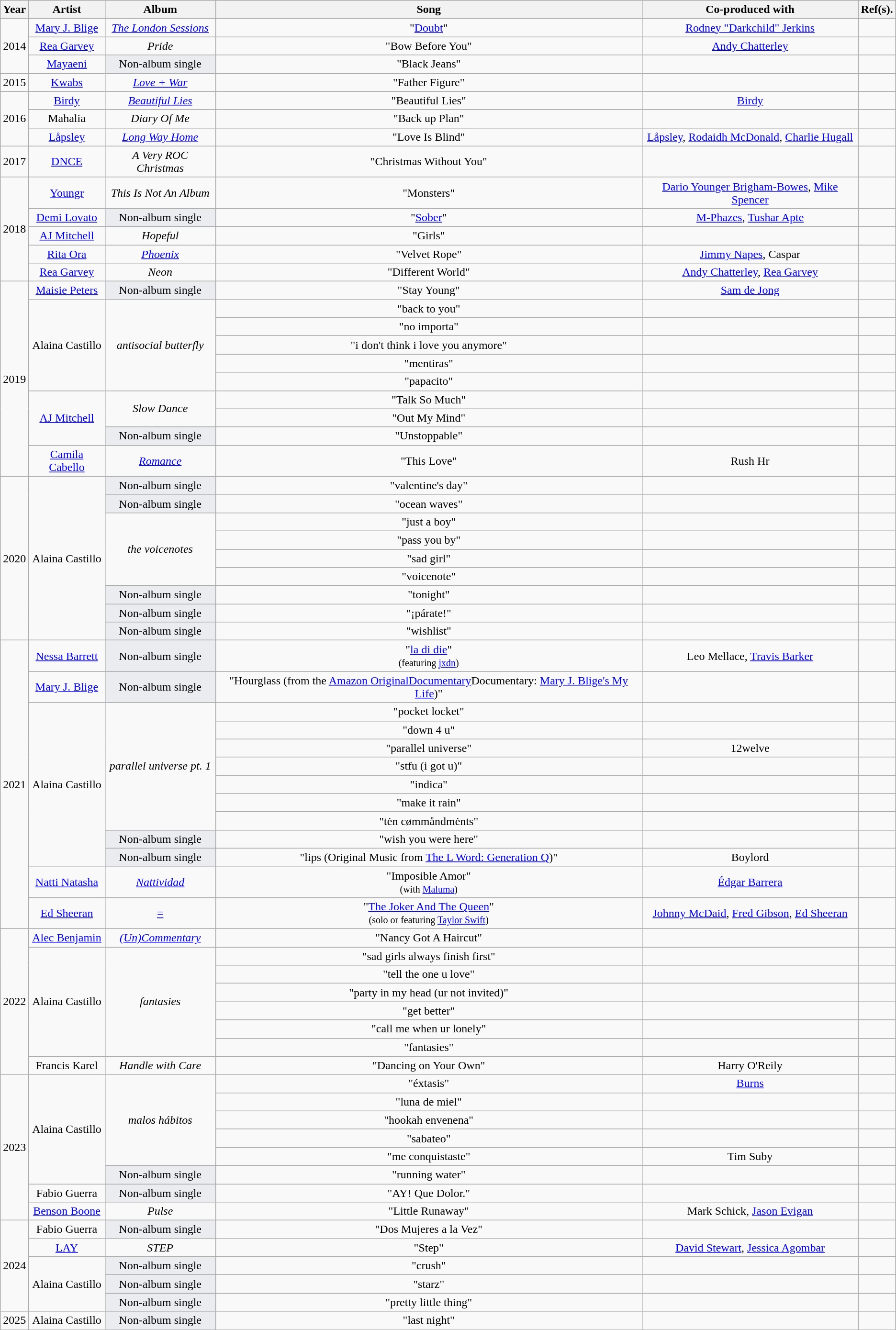<table class="wikitable sortable plainrowheaders" style="text-align:center;">
<tr>
<th>Year</th>
<th>Artist</th>
<th>Album</th>
<th>Song</th>
<th>Co-produced with</th>
<th>Ref(s).</th>
</tr>
<tr>
<td rowspan="3">2014</td>
<td><a href='#'>Mary J. Blige</a></td>
<td><em><a href='#'>The London Sessions</a></em></td>
<td>"<a href='#'>Doubt</a>"</td>
<td><a href='#'>Rodney "Darkchild" Jerkins</a></td>
<td></td>
</tr>
<tr>
<td><a href='#'>Rea Garvey</a></td>
<td><em>Pride</em></td>
<td>"Bow Before You"</td>
<td><a href='#'>Andy Chatterley</a></td>
<td></td>
</tr>
<tr>
<td><a href='#'>Mayaeni</a></td>
<td style="background: #EAECF0; text-align:center;">Non-album single</td>
<td>"Black Jeans"</td>
<td></td>
<td></td>
</tr>
<tr>
<td>2015</td>
<td><a href='#'>Kwabs</a></td>
<td><em><a href='#'>Love + War</a></em></td>
<td>"Father Figure"</td>
<td></td>
<td></td>
</tr>
<tr>
<td rowspan="3">2016</td>
<td><a href='#'>Birdy</a></td>
<td><em><a href='#'>Beautiful Lies</a></em></td>
<td>"Beautiful Lies"</td>
<td><a href='#'>Birdy</a></td>
<td></td>
</tr>
<tr>
<td>Mahalia</td>
<td><em>Diary Of Me</em></td>
<td>"Back up Plan"</td>
<td></td>
<td></td>
</tr>
<tr>
<td><a href='#'>Låpsley</a></td>
<td><em><a href='#'>Long Way Home</a></em></td>
<td>"Love Is Blind"</td>
<td><a href='#'>Låpsley</a>, <a href='#'>Rodaidh McDonald</a>, <a href='#'>Charlie Hugall</a></td>
<td></td>
</tr>
<tr>
<td>2017</td>
<td><a href='#'>DNCE</a></td>
<td><em>A Very ROC Christmas</em></td>
<td>"Christmas Without You"</td>
<td></td>
<td></td>
</tr>
<tr>
<td rowspan="5">2018</td>
<td><a href='#'>Youngr</a></td>
<td><em>This Is Not An Album</em></td>
<td>"Monsters"</td>
<td><a href='#'>Dario Younger Brigham-Bowes</a>, <a href='#'>Mike Spencer</a></td>
<td></td>
</tr>
<tr>
<td><a href='#'>Demi Lovato</a></td>
<td style="background: #EAECF0; text-align:center;">Non-album single</td>
<td>"<a href='#'>Sober</a>"</td>
<td><a href='#'>M-Phazes</a>, <a href='#'>Tushar Apte</a></td>
<td></td>
</tr>
<tr>
<td><a href='#'>AJ Mitchell</a></td>
<td><em>Hopeful</em></td>
<td>"Girls"</td>
<td></td>
<td></td>
</tr>
<tr>
<td><a href='#'>Rita Ora</a></td>
<td><em><a href='#'>Phoenix</a></em></td>
<td>"Velvet Rope"</td>
<td><a href='#'>Jimmy Napes</a>, Caspar</td>
<td></td>
</tr>
<tr>
<td><a href='#'>Rea Garvey</a></td>
<td><em>Neon</em></td>
<td>"Different World"</td>
<td><a href='#'>Andy Chatterley</a>, <a href='#'>Rea Garvey</a></td>
<td></td>
</tr>
<tr>
<td rowspan="10">2019</td>
<td><a href='#'>Maisie Peters</a></td>
<td style="background: #EAECF0; text-align:center;">Non-album single</td>
<td>"Stay Young"</td>
<td><a href='#'>Sam de Jong</a></td>
<td></td>
</tr>
<tr>
<td rowspan="5">Alaina Castillo</td>
<td rowspan="5"><em>antisocial butterfly</em></td>
<td>"back to you"</td>
<td></td>
<td></td>
</tr>
<tr>
<td>"no importa"</td>
<td></td>
<td></td>
</tr>
<tr>
<td>"i don't think i love you anymore"</td>
<td></td>
<td></td>
</tr>
<tr>
<td>"mentiras"</td>
<td></td>
<td></td>
</tr>
<tr>
<td>"papacito"</td>
<td></td>
<td></td>
</tr>
<tr>
<td rowspan="3"><a href='#'>AJ Mitchell</a></td>
<td rowspan="2"><em>Slow Dance</em></td>
<td>"Talk So Much"</td>
<td></td>
<td></td>
</tr>
<tr>
<td>"Out My Mind"</td>
<td></td>
<td></td>
</tr>
<tr>
<td style="background: #EAECF0; text-align:center;">Non-album single</td>
<td>"Unstoppable"</td>
<td></td>
<td></td>
</tr>
<tr>
<td><a href='#'>Camila Cabello</a></td>
<td><em><a href='#'>Romance</a></em></td>
<td>"This Love"</td>
<td>Rush Hr</td>
<td></td>
</tr>
<tr>
<td rowspan="9">2020</td>
<td rowspan="9">Alaina Castillo</td>
<td style="background: #EAECF0; text-align:center;">Non-album single</td>
<td>"valentine's day"</td>
<td></td>
<td></td>
</tr>
<tr>
<td style="background: #EAECF0; text-align:center;">Non-album single</td>
<td>"ocean waves"</td>
<td></td>
<td></td>
</tr>
<tr>
<td rowspan="4"><em>the voicenotes</em></td>
<td>"just a boy"</td>
<td></td>
<td></td>
</tr>
<tr>
<td>"pass you by"</td>
<td></td>
<td></td>
</tr>
<tr>
<td>"sad girl"</td>
<td></td>
<td></td>
</tr>
<tr>
<td>"voicenote"</td>
<td></td>
<td></td>
</tr>
<tr>
<td style="background: #EAECF0; text-align:center;">Non-album single</td>
<td>"tonight"</td>
<td></td>
<td></td>
</tr>
<tr>
<td style="background: #EAECF0; text-align:center;">Non-album single</td>
<td>"¡párate!"</td>
<td></td>
<td></td>
</tr>
<tr>
<td style="background: #EAECF0; text-align:center;">Non-album single</td>
<td>"wishlist"</td>
<td></td>
<td></td>
</tr>
<tr>
<td rowspan="13">2021</td>
<td><a href='#'>Nessa Barrett</a></td>
<td style="background: #EAECF0; text-align:center;">Non-album single</td>
<td>"<a href='#'>la di die</a>"<br><small>(featuring <a href='#'>jxdn</a>)</small></td>
<td>Leo Mellace, <a href='#'>Travis Barker</a></td>
<td></td>
</tr>
<tr>
<td><a href='#'>Mary J. Blige</a></td>
<td style="background: #EAECF0; text-align:center;">Non-album single</td>
<td>"Hourglass (from the <a href='#'>Amazon OriginalDocumentary</a>Documentary: <a href='#'>Mary J. Blige's My Life</a>)"</td>
<td></td>
<td></td>
</tr>
<tr>
<td rowspan="9">Alaina Castillo</td>
<td rowspan="7"><em>parallel universe pt. 1</em></td>
<td>"pocket locket"</td>
<td></td>
<td></td>
</tr>
<tr>
<td>"down 4 u"</td>
<td></td>
<td></td>
</tr>
<tr>
<td>"parallel universe"</td>
<td>12welve</td>
<td></td>
</tr>
<tr>
<td>"stfu (i got u)"</td>
<td></td>
<td></td>
</tr>
<tr>
<td>"indica"</td>
<td></td>
<td></td>
</tr>
<tr>
<td>"make it rain"</td>
<td></td>
<td></td>
</tr>
<tr>
<td>"tėn cømmåndmėnts"</td>
<td></td>
<td></td>
</tr>
<tr>
<td style="background: #EAECF0; text-align:center;">Non-album single</td>
<td>"wish you were here"</td>
<td></td>
<td></td>
</tr>
<tr>
<td style="background: #EAECF0; text-align:center;">Non-album single</td>
<td>"lips (Original Music from <a href='#'>The L Word: Generation Q</a>)"</td>
<td>Boylord</td>
<td></td>
</tr>
<tr>
<td><a href='#'>Natti Natasha</a></td>
<td><em><a href='#'>Nattividad</a></em></td>
<td>"Imposible Amor"<br><small>(with <a href='#'>Maluma</a>)</small></td>
<td><a href='#'>Édgar Barrera</a></td>
<td></td>
</tr>
<tr>
<td><a href='#'>Ed Sheeran</a></td>
<td><a href='#'>=</a></td>
<td>"<a href='#'>The Joker And The Queen</a>"<br><small>(solo or featuring <a href='#'>Taylor Swift</a>)</small></td>
<td><a href='#'>Johnny McDaid</a>, <a href='#'>Fred Gibson</a>, <a href='#'>Ed Sheeran</a></td>
<td></td>
</tr>
<tr>
<td rowspan="8">2022</td>
<td><a href='#'>Alec Benjamin</a></td>
<td><em><a href='#'>(Un)Commentary</a></em></td>
<td>"Nancy Got A Haircut"</td>
<td></td>
<td></td>
</tr>
<tr>
<td rowspan="6">Alaina Castillo</td>
<td rowspan="6"><em>fantasies</em></td>
<td>"sad girls always finish first"</td>
<td></td>
<td></td>
</tr>
<tr>
<td>"tell the one u love"</td>
<td></td>
<td></td>
</tr>
<tr>
<td>"party in my head (ur not invited)"</td>
<td></td>
<td></td>
</tr>
<tr>
<td>"get better"</td>
<td></td>
<td></td>
</tr>
<tr>
<td>"call me when ur lonely"</td>
<td></td>
<td></td>
</tr>
<tr>
<td>"fantasies"</td>
<td></td>
<td></td>
</tr>
<tr>
<td>Francis Karel</td>
<td><em>Handle with Care</em></td>
<td>"Dancing on Your Own"</td>
<td>Harry O'Reily</td>
<td></td>
</tr>
<tr>
<td rowspan="8">2023</td>
<td rowspan="6">Alaina Castillo</td>
<td rowspan="5"><em>malos hábitos</em></td>
<td>"éxtasis"</td>
<td><a href='#'>Burns</a></td>
<td></td>
</tr>
<tr>
<td>"luna de miel"</td>
<td></td>
<td></td>
</tr>
<tr>
<td>"hookah envenena"</td>
<td></td>
<td></td>
</tr>
<tr>
<td>"sabateo"</td>
<td></td>
<td></td>
</tr>
<tr>
<td>"me conquistaste"</td>
<td>Tim Suby</td>
<td></td>
</tr>
<tr>
<td style="background: #EAECF0; text-align:center;">Non-album single</td>
<td>"running water"</td>
<td></td>
<td></td>
</tr>
<tr>
<td>Fabio Guerra</td>
<td style="background: #EAECF0; text-align:center;">Non-album single</td>
<td>"AY! Que Dolor."</td>
<td></td>
<td></td>
</tr>
<tr>
<td><a href='#'>Benson Boone</a></td>
<td><em>Pulse</em></td>
<td>"Little Runaway"</td>
<td>Mark Schick, <a href='#'>Jason Evigan</a></td>
<td></td>
</tr>
<tr>
<td rowspan="5">2024</td>
<td>Fabio Guerra</td>
<td style="background: #EAECF0; text-align:center;">Non-album single</td>
<td>"Dos Mujeres a la Vez"</td>
<td></td>
<td></td>
</tr>
<tr>
<td><a href='#'>LAY</a></td>
<td><em>STEP</em></td>
<td>"Step"</td>
<td><a href='#'>David Stewart</a>, <a href='#'>Jessica Agombar</a></td>
<td></td>
</tr>
<tr>
<td rowspan="3">Alaina Castillo</td>
<td style="background: #EAECF0; text-align:center;">Non-album single</td>
<td>"crush"</td>
<td></td>
<td></td>
</tr>
<tr>
<td style="background: #EAECF0; text-align:center;">Non-album single</td>
<td>"starz"</td>
<td></td>
<td></td>
</tr>
<tr>
<td style="background: #EAECF0; text-align:center;">Non-album single</td>
<td>"pretty little thing"</td>
<td></td>
<td></td>
</tr>
<tr>
<td>2025</td>
<td>Alaina Castillo</td>
<td style="background: #EAECF0; text-align:center;">Non-album single</td>
<td>"last night"</td>
<td></td>
<td></td>
</tr>
</table>
